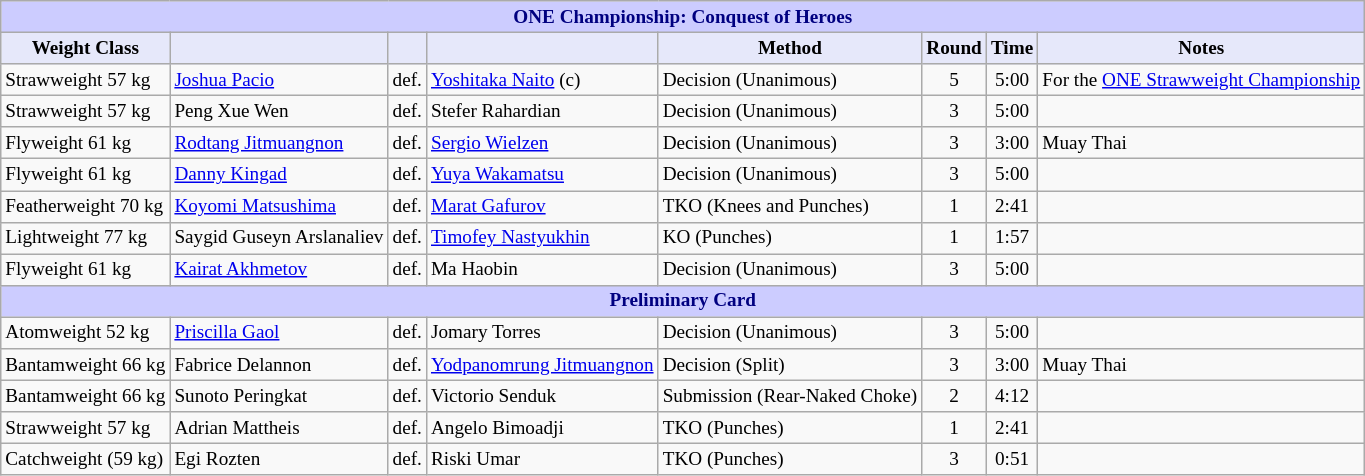<table class="wikitable" style="font-size: 80%;">
<tr>
<th colspan="8" style="background-color: #ccf; color: #000080; text-align: center;"><strong>ONE Championship: Conquest of Heroes</strong></th>
</tr>
<tr>
<th colspan="1" style="background-color: #E6E8FA; color: #000000; text-align: center;">Weight Class</th>
<th colspan="1" style="background-color: #E6E8FA; color: #000000; text-align: center;"></th>
<th colspan="1" style="background-color: #E6E8FA; color: #000000; text-align: center;"></th>
<th colspan="1" style="background-color: #E6E8FA; color: #000000; text-align: center;"></th>
<th colspan="1" style="background-color: #E6E8FA; color: #000000; text-align: center;">Method</th>
<th colspan="1" style="background-color: #E6E8FA; color: #000000; text-align: center;">Round</th>
<th colspan="1" style="background-color: #E6E8FA; color: #000000; text-align: center;">Time</th>
<th colspan="1" style="background-color: #E6E8FA; color: #000000; text-align: center;">Notes</th>
</tr>
<tr>
<td>Strawweight 57 kg</td>
<td> <a href='#'>Joshua Pacio</a></td>
<td>def.</td>
<td> <a href='#'>Yoshitaka Naito</a> (c)</td>
<td>Decision (Unanimous)</td>
<td align=center>5</td>
<td align=center>5:00</td>
<td>For the <a href='#'>ONE Strawweight Championship</a></td>
</tr>
<tr>
<td>Strawweight 57 kg</td>
<td> Peng Xue Wen</td>
<td>def.</td>
<td> Stefer Rahardian</td>
<td>Decision (Unanimous)</td>
<td align=center>3</td>
<td align=center>5:00</td>
<td></td>
</tr>
<tr>
<td>Flyweight 61 kg</td>
<td> <a href='#'>Rodtang Jitmuangnon</a></td>
<td>def.</td>
<td> <a href='#'>Sergio Wielzen</a></td>
<td>Decision (Unanimous)</td>
<td align=center>3</td>
<td align=center>3:00</td>
<td>Muay Thai</td>
</tr>
<tr>
<td>Flyweight 61 kg</td>
<td> <a href='#'>Danny Kingad</a></td>
<td>def.</td>
<td> <a href='#'>Yuya Wakamatsu</a></td>
<td>Decision (Unanimous)</td>
<td align=center>3</td>
<td align=center>5:00</td>
<td></td>
</tr>
<tr>
<td>Featherweight 70 kg</td>
<td> <a href='#'>Koyomi Matsushima</a></td>
<td>def.</td>
<td> <a href='#'>Marat Gafurov</a></td>
<td>TKO (Knees and Punches)</td>
<td align=center>1</td>
<td align=center>2:41</td>
<td></td>
</tr>
<tr>
<td>Lightweight 77 kg</td>
<td> Saygid Guseyn Arslanaliev</td>
<td>def.</td>
<td> <a href='#'>Timofey Nastyukhin</a></td>
<td>KO (Punches)</td>
<td align=center>1</td>
<td align=center>1:57</td>
<td></td>
</tr>
<tr>
<td>Flyweight 61 kg</td>
<td> <a href='#'>Kairat Akhmetov</a></td>
<td>def.</td>
<td> Ma Haobin</td>
<td>Decision (Unanimous)</td>
<td align=center>3</td>
<td align=center>5:00</td>
<td></td>
</tr>
<tr>
<th colspan="8" style="background-color: #ccf; color: #000080; text-align: center;"><strong>Preliminary Card</strong></th>
</tr>
<tr>
<td>Atomweight 52 kg</td>
<td> <a href='#'>Priscilla Gaol</a></td>
<td>def.</td>
<td> Jomary Torres</td>
<td>Decision (Unanimous)</td>
<td align=center>3</td>
<td align=center>5:00</td>
<td></td>
</tr>
<tr>
<td>Bantamweight 66 kg</td>
<td> Fabrice Delannon</td>
<td>def.</td>
<td> <a href='#'>Yodpanomrung Jitmuangnon</a></td>
<td>Decision (Split)</td>
<td align=center>3</td>
<td align=center>3:00</td>
<td>Muay Thai</td>
</tr>
<tr>
<td>Bantamweight 66 kg</td>
<td> Sunoto Peringkat</td>
<td>def.</td>
<td> Victorio Senduk</td>
<td>Submission (Rear-Naked Choke)</td>
<td align=center>2</td>
<td align=center>4:12</td>
<td></td>
</tr>
<tr>
<td>Strawweight 57 kg</td>
<td> Adrian Mattheis</td>
<td>def.</td>
<td> Angelo Bimoadji</td>
<td>TKO (Punches)</td>
<td align=center>1</td>
<td align=center>2:41</td>
<td></td>
</tr>
<tr>
<td>Catchweight (59 kg)</td>
<td> Egi Rozten</td>
<td>def.</td>
<td> Riski Umar</td>
<td>TKO (Punches)</td>
<td align=center>3</td>
<td align=center>0:51</td>
<td></td>
</tr>
</table>
